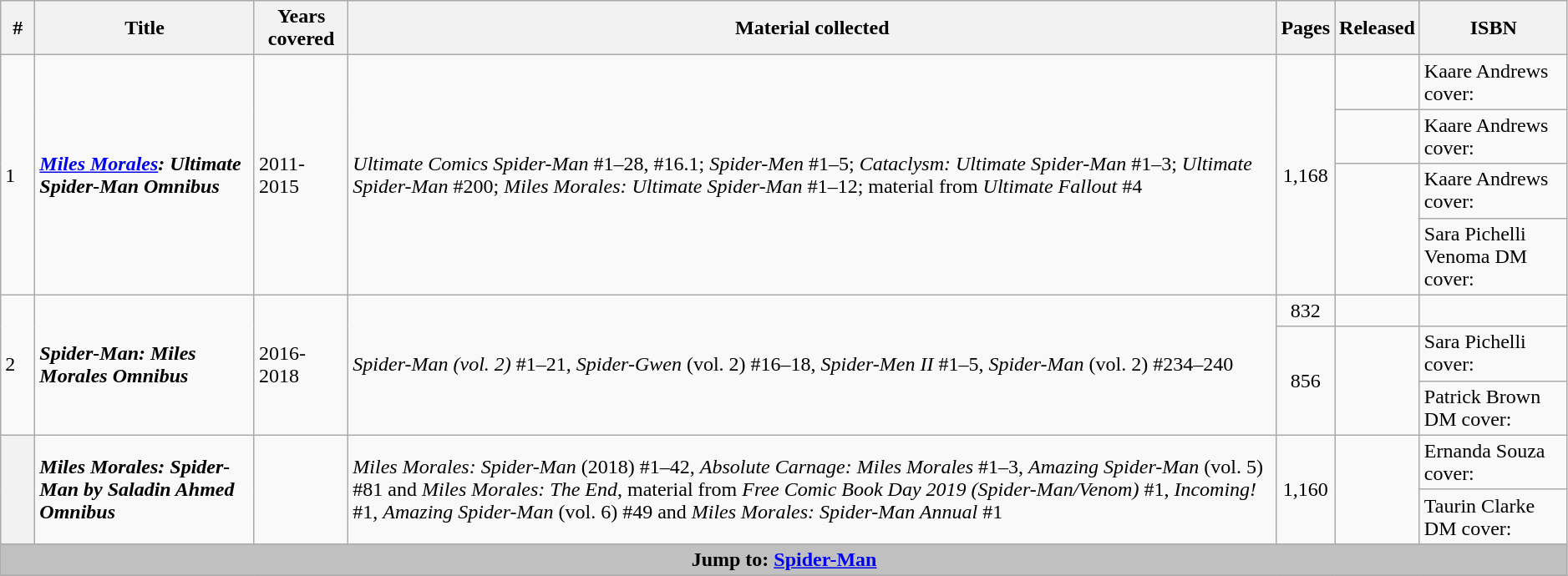<table class="wikitable sortable" width="99%">
<tr>
<th class="unsortable" width="20px">#</th>
<th>Title</th>
<th>Years covered</th>
<th class="unsortable">Material collected</th>
<th>Pages</th>
<th>Released</th>
<th class="unsortable">ISBN</th>
</tr>
<tr>
<td rowspan="4">1</td>
<td rowspan="4"><strong><em><a href='#'>Miles Morales</a>: Ultimate Spider-Man Omnibus</em></strong></td>
<td rowspan="4">2011-2015</td>
<td rowspan="4"><em>Ultimate Comics Spider-Man</em> #1–28, #16.1; <em>Spider-Men</em> #1–5; <em>Cataclysm: Ultimate Spider-Man</em> #1–3; <em>Ultimate Spider-Man</em> #200; <em>Miles Morales: Ultimate Spider-Man</em> #1–12; material from <em>Ultimate Fallout</em> #4</td>
<td rowspan="4" style="text-align: center;">1,168</td>
<td></td>
<td>Kaare Andrews cover: </td>
</tr>
<tr>
<td></td>
<td>Kaare Andrews cover: </td>
</tr>
<tr>
<td rowspan="2"></td>
<td>Kaare Andrews cover: </td>
</tr>
<tr>
<td>Sara Pichelli Venoma DM cover: </td>
</tr>
<tr>
<td rowspan="3">2</td>
<td rowspan="3"><strong><em>Spider-Man: Miles Morales Omnibus</em></strong></td>
<td rowspan="3">2016-2018</td>
<td rowspan="3"><em>Spider-Man (vol. 2)</em> #1–21, <em>Spider-Gwen</em> (vol. 2) #16–18, <em>Spider-Men II</em> #1–5, <em>Spider-Man</em> (vol. 2) #234–240</td>
<td style="text-align: center;">832</td>
<td></td>
<td></td>
</tr>
<tr>
<td rowspan="2" style="text-align: center;">856</td>
<td rowspan="2"></td>
<td>Sara Pichelli cover: </td>
</tr>
<tr>
<td>Patrick Brown DM cover: </td>
</tr>
<tr>
<th rowspan="2"></th>
<td rowspan="2"><strong><em>Miles Morales: Spider-Man by Saladin Ahmed Omnibus</em></strong></td>
<td rowspan="2"></td>
<td rowspan="2"><em>Miles Morales: Spider-Man</em> (2018) #1–42, <em>Absolute Carnage: Miles Morales</em> #1–3, <em>Amazing Spider-Man</em> (vol. 5) #81 and <em>Miles Morales: The End</em>, material from <em>Free Comic Book Day 2019 (Spider-Man/Venom)</em> #1, <em>Incoming!</em> #1, <em>Amazing Spider-Man</em> (vol. 6) #49 and <em>Miles Morales: Spider-Man Annual</em> #1</td>
<td rowspan="2" style="text-align: center;">1,160</td>
<td rowspan="2"></td>
<td>Ernanda Souza cover: </td>
</tr>
<tr>
<td>Taurin Clarke DM cover: </td>
</tr>
<tr>
<th colspan="7" style="background-color: silver;">Jump to: <a href='#'>Spider-Man</a></th>
</tr>
</table>
